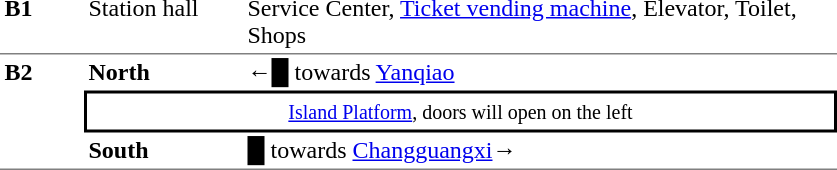<table table border=0 cellspacing=0 cellpadding=3>
<tr>
<td style="border-bottom:solid 1px gray;border-top:solid 0px gray;" width=50 valign=top><strong>B1</strong></td>
<td style="border-top:solid 0px gray;border-bottom:solid 1px gray;" width=100 valign=top>Station hall</td>
<td style="border-top:solid 0px gray;border-bottom:solid 1px gray;" width=390 valign=top>Service Center, <a href='#'>Ticket vending machine</a>, Elevator, Toilet, Shops</td>
</tr>
<tr>
<td style="border-top:solid 0px gray;border-bottom:solid 1px gray;" width=50 rowspan=3 valign=top><strong>B2</strong></td>
<td style="border-top:solid 0px gray;" width=100><strong>North</strong></td>
<td style="border-top:solid 0px gray;" width=390>←<span>█</span>  towards <a href='#'>Yanqiao</a></td>
</tr>
<tr>
<td style="border-top:solid 2px black;border-right:solid 2px black;border-left:solid 2px black;border-bottom:solid 2px black;text-align:center;" colspan=2><small><a href='#'>Island Platform</a>, doors will open on the left</small></td>
</tr>
<tr>
<td style="border-bottom:solid 1px gray;"><strong>South</strong></td>
<td style="border-bottom:solid 1px gray;"><span>█</span> towards <a href='#'>Changguangxi</a>→</td>
</tr>
</table>
